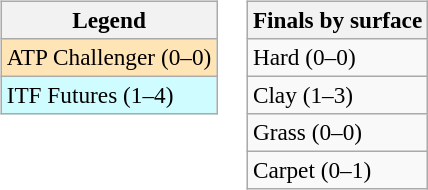<table>
<tr valign=top>
<td><br><table class=wikitable style=font-size:97%>
<tr>
<th>Legend</th>
</tr>
<tr bgcolor=moccasin>
<td>ATP Challenger (0–0)</td>
</tr>
<tr bgcolor=cffcff>
<td>ITF Futures (1–4)</td>
</tr>
</table>
</td>
<td><br><table class=wikitable style=font-size:97%>
<tr>
<th>Finals by surface</th>
</tr>
<tr>
<td>Hard (0–0)</td>
</tr>
<tr>
<td>Clay (1–3)</td>
</tr>
<tr>
<td>Grass (0–0)</td>
</tr>
<tr>
<td>Carpet (0–1)</td>
</tr>
</table>
</td>
</tr>
</table>
